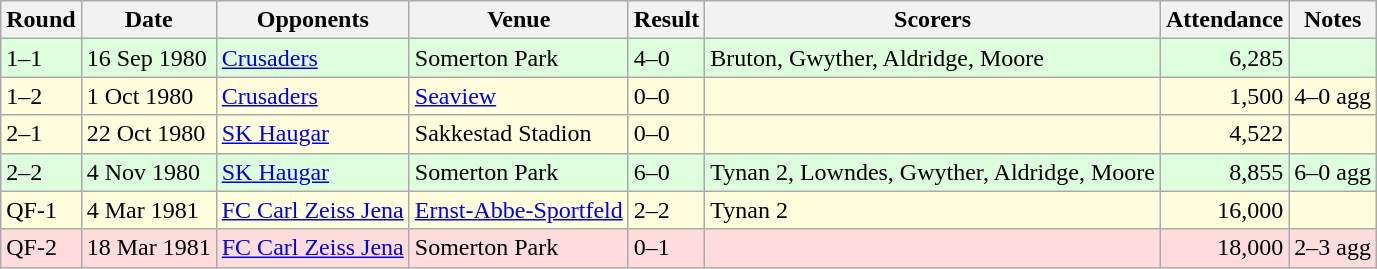<table class=wikitable>
<tr>
<th>Round</th>
<th>Date</th>
<th>Opponents</th>
<th>Venue</th>
<th>Result</th>
<th>Scorers</th>
<th>Attendance</th>
<th>Notes</th>
</tr>
<tr bgcolor="#ddffdd">
<td>1–1</td>
<td>16 Sep 1980</td>
<td><a href='#'>Crusaders</a></td>
<td>Somerton Park</td>
<td>4–0</td>
<td>Bruton, Gwyther, Aldridge, Moore</td>
<td align="right">6,285</td>
<td></td>
</tr>
<tr bgcolor="#ffffdd">
<td>1–2</td>
<td>1 Oct 1980</td>
<td><a href='#'>Crusaders</a></td>
<td><a href='#'>Seaview</a></td>
<td>0–0</td>
<td></td>
<td align="right">1,500</td>
<td>4–0 agg</td>
</tr>
<tr bgcolor="#ffffdd">
<td>2–1</td>
<td>22 Oct 1980</td>
<td><a href='#'>SK Haugar</a></td>
<td>Sakkestad Stadion</td>
<td>0–0</td>
<td></td>
<td align="right">4,522</td>
<td></td>
</tr>
<tr bgcolor="#ddffdd">
<td>2–2</td>
<td>4 Nov 1980</td>
<td><a href='#'>SK Haugar</a></td>
<td>Somerton Park</td>
<td>6–0</td>
<td>Tynan 2, Lowndes, Gwyther, Aldridge, Moore</td>
<td align="right">8,855</td>
<td>6–0 agg</td>
</tr>
<tr bgcolor="#ffffdd">
<td>QF-1</td>
<td>4 Mar 1981</td>
<td><a href='#'>FC Carl Zeiss Jena</a></td>
<td><a href='#'>Ernst-Abbe-Sportfeld</a></td>
<td>2–2</td>
<td>Tynan 2</td>
<td align="right">16,000</td>
<td></td>
</tr>
<tr bgcolor="#ffdddd">
<td>QF-2</td>
<td>18 Mar 1981</td>
<td><a href='#'>FC Carl Zeiss Jena</a></td>
<td>Somerton Park</td>
<td>0–1</td>
<td></td>
<td align="right">18,000</td>
<td>2–3 agg</td>
</tr>
</table>
